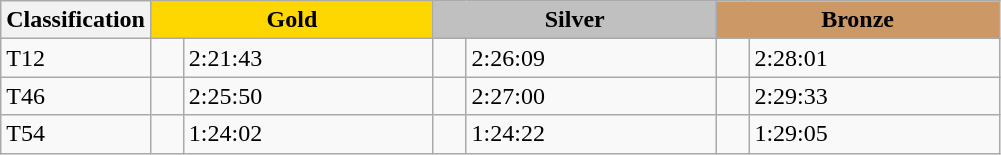<table class=wikitable style="font-size:100%">
<tr>
<th rowspan="1" width="15%">Classification</th>
<th colspan="2" style="background:gold;">Gold</th>
<th colspan="2" style="background:silver;">Silver</th>
<th colspan="2" style="background:#CC9966;">Bronze</th>
</tr>
<tr>
<td>T12 <br></td>
<td></td>
<td>2:21:43 </td>
<td></td>
<td>2:26:09</td>
<td></td>
<td>2:28:01</td>
</tr>
<tr>
<td>T46 <br></td>
<td></td>
<td>2:25:50 </td>
<td></td>
<td>2:27:00 </td>
<td></td>
<td>2:29:33</td>
</tr>
<tr>
<td>T54 <br></td>
<td></td>
<td>1:24:02</td>
<td></td>
<td>1:24:22</td>
<td></td>
<td>1:29:05</td>
</tr>
</table>
